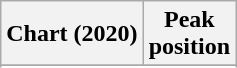<table class="wikitable sortable plainrowheaders" style="text-align:center">
<tr>
<th scope="col">Chart (2020)</th>
<th scope="col">Peak<br>position</th>
</tr>
<tr>
</tr>
<tr>
</tr>
<tr>
</tr>
<tr>
</tr>
<tr>
</tr>
<tr>
</tr>
<tr>
</tr>
</table>
